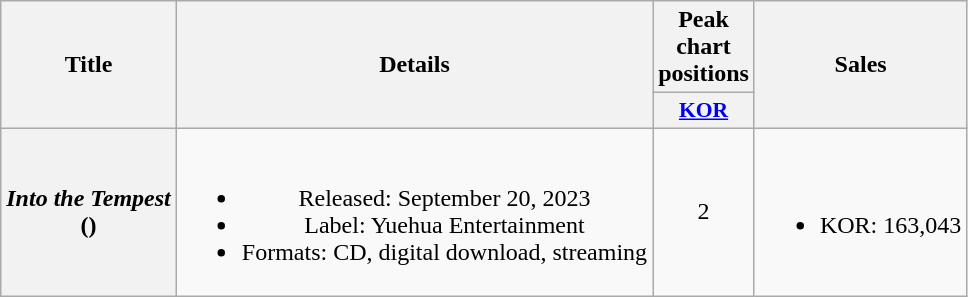<table class="wikitable plainrowheaders" style="text-align:center">
<tr>
<th scope="col" rowspan="2">Title</th>
<th scope="col" rowspan="2">Details</th>
<th scope="col" colspan="1">Peak chart positions</th>
<th scope="col" rowspan="2">Sales</th>
</tr>
<tr>
<th scope="col" style="font-size:90%; width:2.5em"><a href='#'>KOR</a><br></th>
</tr>
<tr>
<th scope="row"><em>Into the Tempest</em><br>()</th>
<td><br><ul><li>Released: September 20, 2023</li><li>Label: Yuehua Entertainment</li><li>Formats: CD, digital download, streaming</li></ul></td>
<td>2</td>
<td><br><ul><li>KOR: 163,043</li></ul></td>
</tr>
</table>
